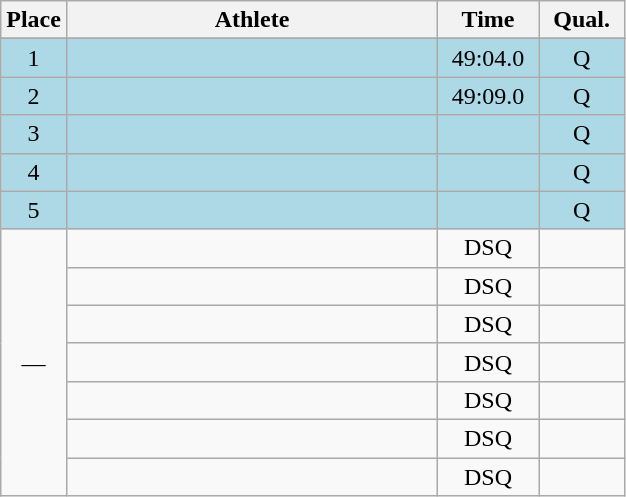<table class=wikitable style="text-align:center">
<tr>
<th width=20>Place</th>
<th width=240>Athlete</th>
<th width=60>Time</th>
<th width=50>Qual.</th>
</tr>
<tr>
</tr>
<tr bgcolor=lightblue>
<td>1</td>
<td align=left></td>
<td>49:04.0</td>
<td>Q</td>
</tr>
<tr bgcolor=lightblue>
<td>2</td>
<td align=left></td>
<td>49:09.0</td>
<td>Q</td>
</tr>
<tr bgcolor=lightblue>
<td>3</td>
<td align=left></td>
<td></td>
<td>Q</td>
</tr>
<tr bgcolor=lightblue>
<td>4</td>
<td align=left></td>
<td></td>
<td>Q</td>
</tr>
<tr bgcolor=lightblue>
<td>5</td>
<td align=left></td>
<td></td>
<td>Q</td>
</tr>
<tr>
<td rowspan=7>—</td>
<td align=left></td>
<td>DSQ</td>
<td></td>
</tr>
<tr>
<td align=left></td>
<td>DSQ</td>
<td></td>
</tr>
<tr>
<td align=left></td>
<td>DSQ</td>
<td></td>
</tr>
<tr>
<td align=left></td>
<td>DSQ</td>
<td></td>
</tr>
<tr>
<td align=left></td>
<td>DSQ</td>
<td></td>
</tr>
<tr>
<td align=left></td>
<td>DSQ</td>
<td></td>
</tr>
<tr>
<td align=left></td>
<td>DSQ</td>
<td></td>
</tr>
</table>
